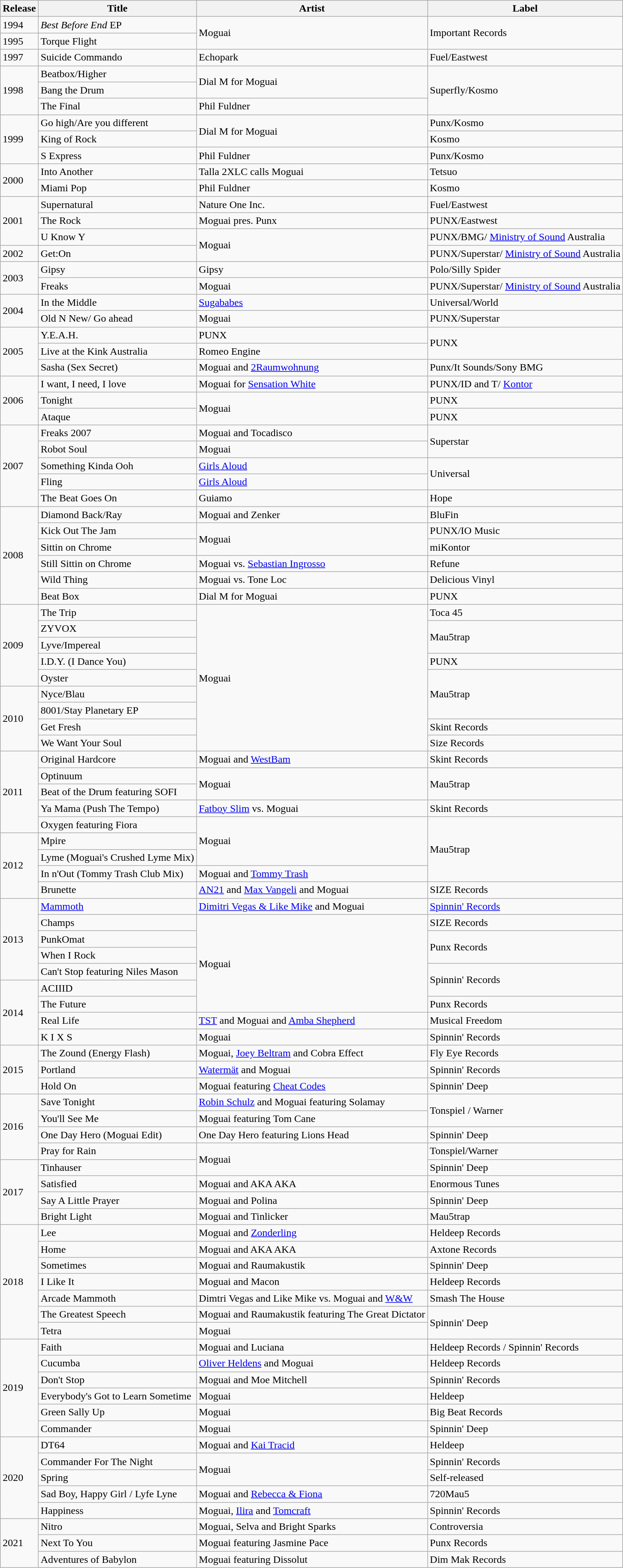<table class="wikitable plainrowheaders">
<tr>
<th>Release</th>
<th>Title</th>
<th>Artist</th>
<th>Label</th>
</tr>
<tr>
<td>1994</td>
<td><em>Best Before End</em> EP</td>
<td rowspan="2">Moguai</td>
<td rowspan="2">Important Records</td>
</tr>
<tr>
<td>1995</td>
<td>Torque Flight</td>
</tr>
<tr>
<td>1997</td>
<td>Suicide Commando</td>
<td>Echopark</td>
<td>Fuel/Eastwest</td>
</tr>
<tr>
<td rowspan="3">1998</td>
<td>Beatbox/Higher</td>
<td rowspan="2">Dial M for Moguai</td>
<td rowspan="3">Superfly/Kosmo</td>
</tr>
<tr>
<td>Bang the Drum</td>
</tr>
<tr>
<td>The Final</td>
<td>Phil Fuldner</td>
</tr>
<tr>
<td rowspan="3">1999</td>
<td>Go high/Are you different</td>
<td rowspan="2">Dial M for Moguai</td>
<td>Punx/Kosmo</td>
</tr>
<tr>
<td>King of Rock</td>
<td>Kosmo</td>
</tr>
<tr>
<td>S Express</td>
<td>Phil Fuldner</td>
<td>Punx/Kosmo</td>
</tr>
<tr>
<td rowspan="2">2000</td>
<td>Into Another</td>
<td>Talla 2XLC calls Moguai</td>
<td>Tetsuo</td>
</tr>
<tr>
<td>Miami Pop</td>
<td>Phil Fuldner</td>
<td>Kosmo</td>
</tr>
<tr>
<td rowspan="3">2001</td>
<td>Supernatural</td>
<td>Nature One Inc.</td>
<td>Fuel/Eastwest</td>
</tr>
<tr>
<td>The Rock</td>
<td>Moguai pres. Punx</td>
<td>PUNX/Eastwest</td>
</tr>
<tr>
<td>U Know Y</td>
<td rowspan="2">Moguai</td>
<td>PUNX/BMG/ <a href='#'>Ministry of Sound</a> Australia</td>
</tr>
<tr>
<td>2002</td>
<td>Get:On</td>
<td>PUNX/Superstar/ <a href='#'>Ministry of Sound</a> Australia</td>
</tr>
<tr>
<td rowspan="2">2003</td>
<td>Gipsy</td>
<td>Gipsy</td>
<td>Polo/Silly Spider</td>
</tr>
<tr>
<td>Freaks</td>
<td>Moguai</td>
<td>PUNX/Superstar/ <a href='#'>Ministry of Sound</a> Australia</td>
</tr>
<tr>
<td rowspan="2">2004</td>
<td>In the Middle</td>
<td><a href='#'>Sugababes</a></td>
<td>Universal/World</td>
</tr>
<tr>
<td>Old N New/ Go ahead</td>
<td>Moguai</td>
<td>PUNX/Superstar</td>
</tr>
<tr>
<td rowspan="3">2005</td>
<td>Y.E.A.H.</td>
<td>PUNX</td>
<td rowspan="2">PUNX</td>
</tr>
<tr>
<td>Live at the Kink Australia</td>
<td>Romeo Engine</td>
</tr>
<tr>
<td>Sasha (Sex Secret)</td>
<td>Moguai and <a href='#'>2Raumwohnung</a></td>
<td>Punx/It Sounds/Sony BMG</td>
</tr>
<tr>
<td rowspan="3">2006</td>
<td>I want, I need, I love</td>
<td>Moguai for <a href='#'>Sensation White</a></td>
<td>PUNX/ID and T/ <a href='#'>Kontor</a></td>
</tr>
<tr>
<td>Tonight</td>
<td rowspan="2">Moguai</td>
<td>PUNX</td>
</tr>
<tr>
<td>Ataque</td>
<td>PUNX</td>
</tr>
<tr>
<td rowspan="5">2007</td>
<td>Freaks 2007</td>
<td>Moguai and Tocadisco</td>
<td rowspan="2">Superstar</td>
</tr>
<tr>
<td>Robot Soul</td>
<td>Moguai</td>
</tr>
<tr>
<td>Something Kinda Ooh</td>
<td><a href='#'>Girls Aloud</a></td>
<td rowspan="2">Universal</td>
</tr>
<tr>
<td>Fling</td>
<td><a href='#'>Girls Aloud</a></td>
</tr>
<tr>
<td>The Beat Goes On</td>
<td>Guiamo</td>
<td>Hope</td>
</tr>
<tr>
<td rowspan="6">2008</td>
<td>Diamond Back/Ray</td>
<td>Moguai and Zenker</td>
<td>BluFin</td>
</tr>
<tr>
<td>Kick Out The Jam</td>
<td rowspan="2">Moguai</td>
<td>PUNX/IO Music</td>
</tr>
<tr>
<td>Sittin on Chrome</td>
<td>miKontor</td>
</tr>
<tr>
<td>Still Sittin on Chrome</td>
<td>Moguai vs. <a href='#'>Sebastian Ingrosso</a></td>
<td>Refune</td>
</tr>
<tr>
<td>Wild Thing</td>
<td>Moguai vs. Tone Loc</td>
<td>Delicious Vinyl</td>
</tr>
<tr>
<td>Beat Box</td>
<td>Dial M for Moguai</td>
<td>PUNX</td>
</tr>
<tr>
<td rowspan="5">2009</td>
<td>The Trip</td>
<td rowspan="9">Moguai</td>
<td>Toca 45</td>
</tr>
<tr>
<td>ZYVOX</td>
<td rowspan="2">Mau5trap</td>
</tr>
<tr>
<td>Lyve/Impereal</td>
</tr>
<tr>
<td>I.D.Y. (I Dance You)</td>
<td>PUNX</td>
</tr>
<tr>
<td>Oyster</td>
<td rowspan="3">Mau5trap</td>
</tr>
<tr>
<td rowspan="4">2010</td>
<td>Nyce/Blau</td>
</tr>
<tr>
<td>8001/Stay Planetary EP</td>
</tr>
<tr>
<td>Get Fresh</td>
<td>Skint Records</td>
</tr>
<tr>
<td>We Want Your Soul</td>
<td>Size Records</td>
</tr>
<tr>
<td rowspan="5">2011</td>
<td>Original Hardcore</td>
<td>Moguai and <a href='#'>WestBam</a></td>
<td>Skint Records</td>
</tr>
<tr>
<td>Optinuum</td>
<td rowspan="2">Moguai</td>
<td rowspan="2">Mau5trap</td>
</tr>
<tr>
<td>Beat of the Drum featuring SOFI</td>
</tr>
<tr>
<td>Ya Mama (Push The Tempo)</td>
<td><a href='#'>Fatboy Slim</a> vs. Moguai</td>
<td>Skint Records</td>
</tr>
<tr>
<td>Oxygen featuring Fiora</td>
<td rowspan="3">Moguai</td>
<td rowspan="4">Mau5trap</td>
</tr>
<tr>
<td rowspan="4">2012</td>
<td>Mpire</td>
</tr>
<tr>
<td>Lyme (Moguai's Crushed Lyme Mix)</td>
</tr>
<tr>
<td>In n'Out (Tommy Trash Club Mix)</td>
<td>Moguai and <a href='#'>Tommy Trash</a></td>
</tr>
<tr>
<td>Brunette</td>
<td><a href='#'>AN21</a> and <a href='#'>Max Vangeli</a> and Moguai</td>
<td>SIZE Records</td>
</tr>
<tr>
<td rowspan="5">2013</td>
<td><a href='#'>Mammoth</a></td>
<td><a href='#'>Dimitri Vegas & Like Mike</a> and Moguai</td>
<td><a href='#'>Spinnin' Records</a></td>
</tr>
<tr>
<td>Champs</td>
<td rowspan="6">Moguai</td>
<td>SIZE Records</td>
</tr>
<tr>
<td>PunkOmat</td>
<td rowspan="2">Punx Records</td>
</tr>
<tr>
<td>When I Rock</td>
</tr>
<tr>
<td>Can't Stop featuring Niles Mason</td>
<td rowspan="2">Spinnin' Records</td>
</tr>
<tr>
<td rowspan="4">2014</td>
<td>ACIIID</td>
</tr>
<tr>
<td>The Future</td>
<td>Punx Records</td>
</tr>
<tr>
<td>Real Life</td>
<td><a href='#'>TST</a> and Moguai and <a href='#'>Amba Shepherd</a></td>
<td>Musical Freedom</td>
</tr>
<tr>
<td>K I X S</td>
<td>Moguai</td>
<td>Spinnin' Records</td>
</tr>
<tr>
<td rowspan="3">2015</td>
<td>The Zound (Energy Flash)</td>
<td>Moguai, <a href='#'>Joey Beltram</a> and Cobra Effect</td>
<td>Fly Eye Records</td>
</tr>
<tr>
<td>Portland</td>
<td><a href='#'>Watermät</a> and Moguai</td>
<td>Spinnin' Records</td>
</tr>
<tr>
<td>Hold On</td>
<td>Moguai featuring <a href='#'>Cheat Codes</a></td>
<td>Spinnin' Deep</td>
</tr>
<tr>
<td rowspan="4">2016</td>
<td>Save Tonight</td>
<td><a href='#'>Robin Schulz</a> and Moguai featuring Solamay</td>
<td rowspan="2">Tonspiel / Warner</td>
</tr>
<tr>
<td>You'll See Me</td>
<td>Moguai featuring Tom Cane</td>
</tr>
<tr>
<td>One Day Hero (Moguai Edit)</td>
<td>One Day Hero featuring Lions Head</td>
<td>Spinnin' Deep</td>
</tr>
<tr>
<td>Pray for Rain</td>
<td rowspan="2">Moguai</td>
<td>Tonspiel/Warner</td>
</tr>
<tr>
<td rowspan="4">2017</td>
<td>Tinhauser</td>
<td>Spinnin' Deep</td>
</tr>
<tr>
<td>Satisfied</td>
<td>Moguai and AKA AKA</td>
<td>Enormous Tunes</td>
</tr>
<tr>
<td>Say A Little Prayer</td>
<td>Moguai and Polina</td>
<td>Spinnin' Deep</td>
</tr>
<tr>
<td>Bright Light</td>
<td>Moguai and Tinlicker</td>
<td>Mau5trap</td>
</tr>
<tr>
<td rowspan="7">2018</td>
<td>Lee</td>
<td>Moguai and <a href='#'>Zonderling</a></td>
<td>Heldeep Records</td>
</tr>
<tr>
<td>Home</td>
<td>Moguai and AKA AKA</td>
<td>Axtone Records</td>
</tr>
<tr>
<td>Sometimes</td>
<td>Moguai and Raumakustik</td>
<td>Spinnin' Deep</td>
</tr>
<tr>
<td>I Like It</td>
<td>Moguai and Macon</td>
<td>Heldeep Records</td>
</tr>
<tr>
<td>Arcade Mammoth</td>
<td>Dimtri Vegas and Like Mike vs. Moguai and <a href='#'>W&W</a></td>
<td>Smash The House</td>
</tr>
<tr>
<td>The Greatest Speech</td>
<td>Moguai and Raumakustik featuring The Great Dictator</td>
<td rowspan="2">Spinnin' Deep</td>
</tr>
<tr>
<td>Tetra</td>
<td>Moguai</td>
</tr>
<tr>
<td rowspan="6">2019</td>
<td>Faith</td>
<td>Moguai and Luciana</td>
<td>Heldeep Records / Spinnin' Records</td>
</tr>
<tr>
<td>Cucumba</td>
<td><a href='#'>Oliver Heldens</a> and Moguai</td>
<td>Heldeep Records</td>
</tr>
<tr>
<td>Don't Stop</td>
<td>Moguai and Moe Mitchell</td>
<td>Spinnin' Records</td>
</tr>
<tr>
<td>Everybody's Got to Learn Sometime</td>
<td>Moguai</td>
<td>Heldeep</td>
</tr>
<tr>
<td>Green Sally Up</td>
<td>Moguai</td>
<td>Big Beat Records</td>
</tr>
<tr>
<td>Commander</td>
<td>Moguai</td>
<td>Spinnin' Deep</td>
</tr>
<tr>
<td rowspan="5">2020</td>
<td>DT64</td>
<td>Moguai and <a href='#'>Kai Tracid</a></td>
<td>Heldeep</td>
</tr>
<tr>
<td>Commander For The Night</td>
<td rowspan="2">Moguai</td>
<td>Spinnin' Records</td>
</tr>
<tr>
<td>Spring</td>
<td>Self-released</td>
</tr>
<tr>
<td>Sad Boy, Happy Girl / Lyfe Lyne</td>
<td>Moguai and <a href='#'>Rebecca & Fiona</a></td>
<td>720Mau5</td>
</tr>
<tr>
<td>Happiness</td>
<td>Moguai, <a href='#'>Ilira</a> and <a href='#'>Tomcraft</a></td>
<td>Spinnin' Records</td>
</tr>
<tr>
<td rowspan="3">2021</td>
<td>Nitro</td>
<td>Moguai, Selva and Bright Sparks</td>
<td>Controversia</td>
</tr>
<tr>
<td>Next To You</td>
<td>Moguai featuring Jasmine Pace</td>
<td>Punx Records</td>
</tr>
<tr>
<td>Adventures of Babylon</td>
<td>Moguai featuring Dissolut</td>
<td>Dim Mak Records</td>
</tr>
</table>
